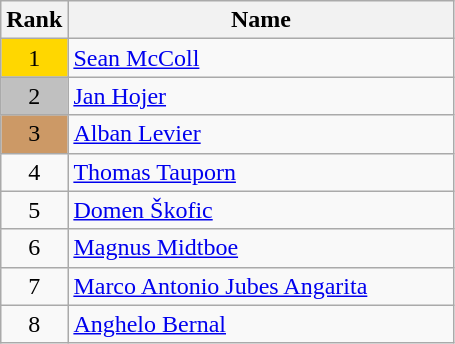<table class="wikitable">
<tr>
<th>Rank</th>
<th width = "250">Name</th>
</tr>
<tr>
<td align="center" style="background: gold">1</td>
<td> <a href='#'>Sean McColl</a></td>
</tr>
<tr>
<td align="center" style="background: silver">2</td>
<td> <a href='#'>Jan Hojer</a></td>
</tr>
<tr>
<td align="center" style="background: #cc9966">3</td>
<td> <a href='#'>Alban Levier</a></td>
</tr>
<tr>
<td align="center">4</td>
<td> <a href='#'>Thomas Tauporn</a></td>
</tr>
<tr>
<td align="center">5</td>
<td> <a href='#'>Domen Škofic</a></td>
</tr>
<tr>
<td align="center">6</td>
<td> <a href='#'>Magnus Midtboe</a></td>
</tr>
<tr>
<td align="center">7</td>
<td> <a href='#'>Marco Antonio Jubes Angarita</a></td>
</tr>
<tr>
<td align="center">8</td>
<td> <a href='#'>Anghelo Bernal</a></td>
</tr>
</table>
